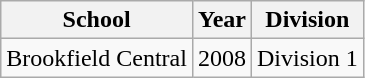<table class="wikitable">
<tr>
<th>School</th>
<th>Year</th>
<th>Division</th>
</tr>
<tr>
<td>Brookfield Central</td>
<td>2008</td>
<td>Division 1</td>
</tr>
</table>
